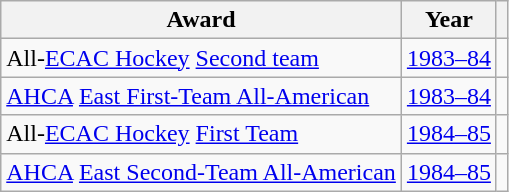<table class="wikitable">
<tr>
<th>Award</th>
<th>Year</th>
<th></th>
</tr>
<tr>
<td>All-<a href='#'>ECAC Hockey</a> <a href='#'>Second team</a></td>
<td><a href='#'>1983–84</a></td>
<td></td>
</tr>
<tr>
<td><a href='#'>AHCA</a> <a href='#'>East First-Team All-American</a></td>
<td><a href='#'>1983–84</a></td>
<td></td>
</tr>
<tr>
<td>All-<a href='#'>ECAC Hockey</a> <a href='#'>First Team</a></td>
<td><a href='#'>1984–85</a></td>
<td></td>
</tr>
<tr>
<td><a href='#'>AHCA</a> <a href='#'>East Second-Team All-American</a></td>
<td><a href='#'>1984–85</a></td>
<td></td>
</tr>
</table>
